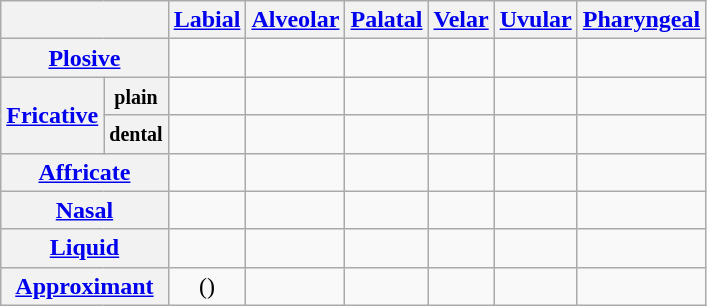<table class="wikitable">
<tr>
<th colspan="2"></th>
<th><a href='#'>Labial</a></th>
<th><a href='#'>Alveolar</a></th>
<th><a href='#'>Palatal</a></th>
<th><a href='#'>Velar</a></th>
<th><a href='#'>Uvular</a></th>
<th><a href='#'>Pharyngeal</a></th>
</tr>
<tr align="center">
<th colspan="2"><a href='#'>Plosive</a></th>
<td></td>
<td></td>
<td></td>
<td></td>
<td></td>
<td></td>
</tr>
<tr align="center">
<th rowspan="2"><a href='#'>Fricative</a></th>
<th><small>plain</small></th>
<td></td>
<td></td>
<td></td>
<td></td>
<td></td>
<td></td>
</tr>
<tr align="center">
<th><small>dental</small></th>
<td></td>
<td></td>
<td></td>
<td></td>
<td></td>
<td></td>
</tr>
<tr align="center">
<th colspan="2"><a href='#'>Affricate</a></th>
<td></td>
<td></td>
<td></td>
<td></td>
<td></td>
<td></td>
</tr>
<tr align="center">
<th colspan="2"><a href='#'>Nasal</a></th>
<td></td>
<td></td>
<td></td>
<td></td>
<td></td>
<td></td>
</tr>
<tr align="center">
<th colspan="2"><a href='#'>Liquid</a></th>
<td></td>
<td></td>
<td></td>
<td></td>
<td></td>
<td></td>
</tr>
<tr align="center">
<th colspan="2"><a href='#'>Approximant</a></th>
<td>()</td>
<td></td>
<td></td>
<td></td>
<td></td>
<td></td>
</tr>
</table>
